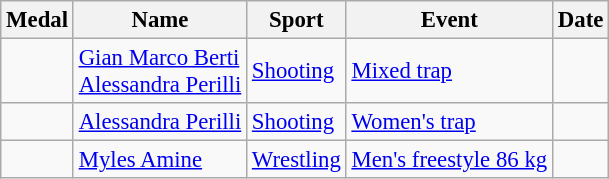<table class="wikitable sortable" style="font-size: 95%;">
<tr>
<th>Medal</th>
<th>Name</th>
<th>Sport</th>
<th>Event</th>
<th>Date</th>
</tr>
<tr>
<td></td>
<td><a href='#'>Gian Marco Berti</a><br><a href='#'>Alessandra Perilli</a></td>
<td><a href='#'>Shooting</a></td>
<td><a href='#'>Mixed trap</a></td>
<td></td>
</tr>
<tr>
<td></td>
<td><a href='#'>Alessandra Perilli</a></td>
<td><a href='#'>Shooting</a></td>
<td><a href='#'>Women's trap</a></td>
<td></td>
</tr>
<tr>
<td></td>
<td><a href='#'>Myles Amine</a></td>
<td><a href='#'>Wrestling</a></td>
<td><a href='#'>Men's freestyle 86 kg</a></td>
<td></td>
</tr>
</table>
